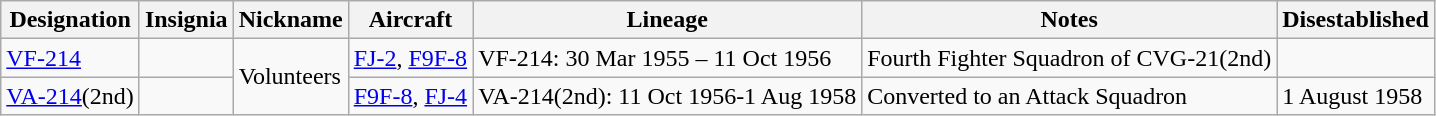<table class="wikitable">
<tr>
<th>Designation</th>
<th>Insignia</th>
<th>Nickname</th>
<th>Aircraft</th>
<th>Lineage</th>
<th>Notes</th>
<th>Disestablished</th>
</tr>
<tr>
<td><a href='#'>VF-214</a></td>
<td></td>
<td Rowspan="2">Volunteers</td>
<td><a href='#'>FJ-2</a>, <a href='#'>F9F-8</a></td>
<td>VF-214: 30 Mar 1955 – 11 Oct 1956</td>
<td>Fourth Fighter Squadron of CVG-21(2nd)</td>
</tr>
<tr>
<td><a href='#'>VA-214</a>(2nd)</td>
<td></td>
<td><a href='#'>F9F-8</a>, <a href='#'>FJ-4</a></td>
<td style="white-space: nowrap;">VA-214(2nd): 11 Oct 1956-1 Aug 1958</td>
<td>Converted to an Attack Squadron</td>
<td>1 August 1958</td>
</tr>
</table>
